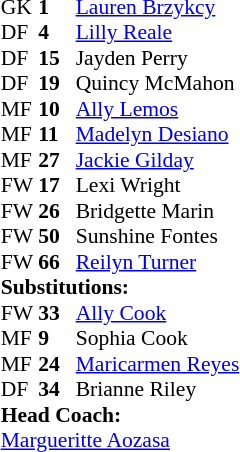<table cellspacing="0" cellpadding="0" style="font-size:90%; margin:0.2em auto;">
<tr>
<th width="25"></th>
<th width="25"></th>
</tr>
<tr>
<td>GK</td>
<td><strong>1</strong></td>
<td> <a href='#'>Lauren Brzykcy</a></td>
</tr>
<tr>
<td>DF</td>
<td><strong>4</strong></td>
<td> <a href='#'>Lilly Reale</a></td>
</tr>
<tr>
<td>DF</td>
<td><strong>15</strong></td>
<td> Jayden Perry</td>
<td></td>
</tr>
<tr>
<td>DF</td>
<td><strong>19</strong></td>
<td> Quincy McMahon</td>
</tr>
<tr>
<td>MF</td>
<td><strong>10</strong></td>
<td> <a href='#'>Ally Lemos</a></td>
</tr>
<tr>
<td>MF</td>
<td><strong>11</strong></td>
<td> <a href='#'>Madelyn Desiano</a></td>
</tr>
<tr>
<td>MF</td>
<td><strong>27</strong></td>
<td> <a href='#'>Jackie Gilday</a></td>
<td></td>
<td></td>
</tr>
<tr>
<td>FW</td>
<td><strong>17</strong></td>
<td> Lexi Wright</td>
<td></td>
<td>   </td>
</tr>
<tr>
<td>FW</td>
<td><strong>26</strong></td>
<td> Bridgette Marin</td>
<td></td>
<td>  </td>
</tr>
<tr>
<td>FW</td>
<td><strong>50</strong></td>
<td> Sunshine Fontes</td>
<td></td>
<td> </td>
</tr>
<tr>
<td>FW</td>
<td><strong>66</strong></td>
<td> <a href='#'>Reilyn Turner</a></td>
<td></td>
<td> </td>
</tr>
<tr>
<td colspan=3><strong>Substitutions:</strong></td>
</tr>
<tr>
<td>FW</td>
<td><strong>33</strong></td>
<td> <a href='#'>Ally Cook</a></td>
<td></td>
<td></td>
</tr>
<tr>
<td>MF</td>
<td><strong>9</strong></td>
<td> Sophia Cook</td>
<td></td>
<td>   </td>
</tr>
<tr>
<td>MF</td>
<td><strong>24</strong></td>
<td> <a href='#'>Maricarmen Reyes</a></td>
<td></td>
<td>  </td>
</tr>
<tr>
<td>DF</td>
<td><strong>34</strong></td>
<td> Brianne Riley</td>
</tr>
<tr>
<td colspan=3><strong>Head Coach:</strong></td>
</tr>
<tr>
<td colspan=4> <a href='#'>Margueritte Aozasa</a></td>
</tr>
</table>
